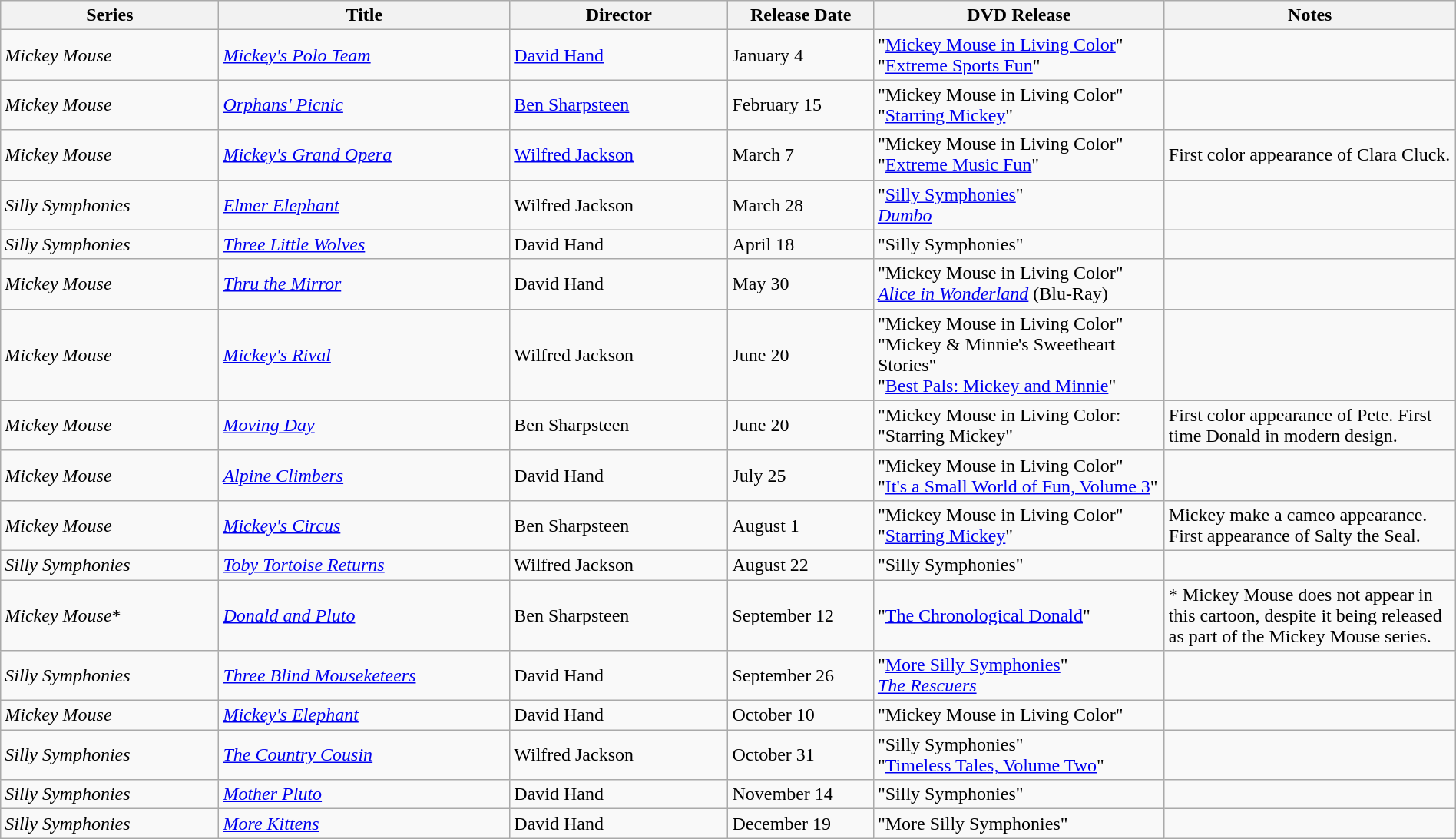<table class="wikitable" style="width:100%;">
<tr>
<th style="width:15%;">Series</th>
<th style="width:20%;">Title</th>
<th style="width:15%;">Director</th>
<th style="width:10%;">Release Date</th>
<th style="width:20%;">DVD Release</th>
<th style="width:20%;">Notes</th>
</tr>
<tr>
<td><em>Mickey Mouse</em></td>
<td><em><a href='#'>Mickey's Polo Team</a></em></td>
<td><a href='#'>David Hand</a></td>
<td>January 4</td>
<td>"<a href='#'>Mickey Mouse in Living Color</a>" <br>"<a href='#'>Extreme Sports Fun</a>"</td>
<td></td>
</tr>
<tr>
<td><em>Mickey Mouse</em></td>
<td><em><a href='#'>Orphans' Picnic</a></em></td>
<td><a href='#'>Ben Sharpsteen</a></td>
<td>February 15</td>
<td>"Mickey Mouse in Living Color" <br>"<a href='#'>Starring Mickey</a>"</td>
<td></td>
</tr>
<tr>
<td><em>Mickey Mouse</em></td>
<td><em><a href='#'>Mickey's Grand Opera</a></em></td>
<td><a href='#'>Wilfred Jackson</a></td>
<td>March 7</td>
<td>"Mickey Mouse in Living Color" <br>"<a href='#'>Extreme Music Fun</a>"</td>
<td>First color appearance of Clara Cluck.</td>
</tr>
<tr>
<td><em>Silly Symphonies</em></td>
<td><em><a href='#'>Elmer Elephant</a></em></td>
<td>Wilfred Jackson</td>
<td>March 28</td>
<td>"<a href='#'>Silly Symphonies</a>" <br><em><a href='#'>Dumbo</a></em></td>
<td></td>
</tr>
<tr>
<td><em>Silly Symphonies</em></td>
<td><em><a href='#'>Three Little Wolves</a></em></td>
<td>David Hand</td>
<td>April 18</td>
<td>"Silly Symphonies"</td>
<td></td>
</tr>
<tr>
<td><em>Mickey Mouse</em></td>
<td><em><a href='#'>Thru the Mirror</a></em></td>
<td>David Hand</td>
<td>May 30</td>
<td>"Mickey Mouse in Living Color" <br><em><a href='#'>Alice in Wonderland</a></em> (Blu-Ray)</td>
<td></td>
</tr>
<tr>
<td><em>Mickey Mouse</em></td>
<td><em><a href='#'>Mickey's Rival</a></em></td>
<td>Wilfred Jackson</td>
<td>June 20</td>
<td>"Mickey Mouse in Living Color" <br>"Mickey & Minnie's Sweetheart Stories" <br>"<a href='#'>Best Pals: Mickey and Minnie</a>"</td>
<td></td>
</tr>
<tr>
<td><em>Mickey Mouse</em></td>
<td><em><a href='#'>Moving Day</a></em></td>
<td>Ben Sharpsteen</td>
<td>June 20</td>
<td>"Mickey Mouse in Living Color: <br>"Starring Mickey"</td>
<td>First color appearance of Pete. First time Donald in modern design.</td>
</tr>
<tr>
<td><em>Mickey Mouse</em></td>
<td><em><a href='#'>Alpine Climbers</a></em></td>
<td>David Hand</td>
<td>July 25</td>
<td>"Mickey Mouse in Living Color" <br>"<a href='#'>It's a Small World of Fun, Volume 3</a>"</td>
<td></td>
</tr>
<tr>
<td><em>Mickey Mouse</em></td>
<td><em><a href='#'>Mickey's Circus</a></em></td>
<td>Ben Sharpsteen</td>
<td>August 1</td>
<td>"Mickey Mouse in Living Color" <br>"<a href='#'>Starring Mickey</a>"</td>
<td>Mickey make a cameo appearance. First appearance of Salty the Seal.</td>
</tr>
<tr>
<td><em>Silly Symphonies</em></td>
<td><em><a href='#'>Toby Tortoise Returns</a></em></td>
<td>Wilfred Jackson</td>
<td>August 22</td>
<td>"Silly Symphonies"</td>
<td></td>
</tr>
<tr>
<td><em>Mickey Mouse</em>*</td>
<td><em><a href='#'>Donald and Pluto</a></em></td>
<td>Ben Sharpsteen</td>
<td>September 12</td>
<td>"<a href='#'>The Chronological Donald</a>"</td>
<td>* Mickey Mouse does not appear in this cartoon, despite it being released as part of the Mickey Mouse series.</td>
</tr>
<tr>
<td><em>Silly Symphonies</em></td>
<td><em><a href='#'>Three Blind Mouseketeers</a></em></td>
<td>David Hand</td>
<td>September 26</td>
<td>"<a href='#'>More Silly Symphonies</a>" <br><em><a href='#'>The Rescuers</a></em></td>
<td></td>
</tr>
<tr>
<td><em>Mickey Mouse</em></td>
<td><em><a href='#'>Mickey's Elephant</a></em></td>
<td>David Hand</td>
<td>October 10</td>
<td>"Mickey Mouse in Living Color"</td>
<td></td>
</tr>
<tr>
<td><em>Silly Symphonies</em></td>
<td><em><a href='#'>The Country Cousin</a></em> </td>
<td>Wilfred Jackson</td>
<td>October 31</td>
<td>"Silly Symphonies" <br>"<a href='#'>Timeless Tales, Volume Two</a>"</td>
<td></td>
</tr>
<tr>
<td><em>Silly Symphonies</em></td>
<td><em><a href='#'>Mother Pluto</a></em></td>
<td>David Hand</td>
<td>November 14</td>
<td>"Silly Symphonies"</td>
<td></td>
</tr>
<tr>
<td><em>Silly Symphonies</em></td>
<td><em><a href='#'>More Kittens</a></em></td>
<td>David Hand</td>
<td>December 19</td>
<td>"More Silly Symphonies"</td>
<td></td>
</tr>
</table>
